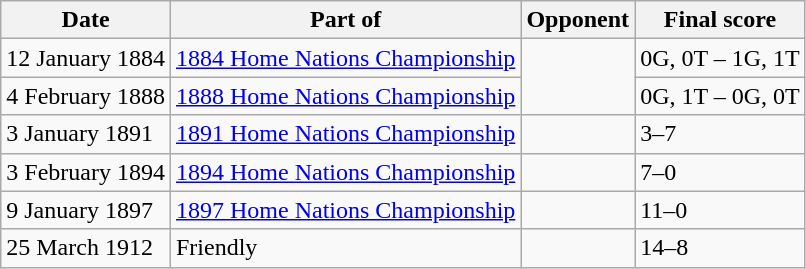<table class="wikitable">
<tr>
<th>Date</th>
<th>Part of</th>
<th>Opponent</th>
<th>Final score</th>
</tr>
<tr>
<td>12 January 1884</td>
<td><a href='#'>1884 Home Nations Championship</a></td>
<td rowspan=2></td>
<td>0G, 0T – 1G, 1T</td>
</tr>
<tr>
<td>4 February 1888</td>
<td><a href='#'>1888 Home Nations Championship</a></td>
<td>0G, 1T – 0G, 0T</td>
</tr>
<tr>
<td>3 January 1891</td>
<td><a href='#'>1891 Home Nations Championship</a></td>
<td></td>
<td>3–7</td>
</tr>
<tr>
<td>3 February 1894</td>
<td><a href='#'>1894 Home Nations Championship</a></td>
<td></td>
<td>7–0</td>
</tr>
<tr>
<td>9 January 1897</td>
<td><a href='#'>1897 Home Nations Championship</a></td>
<td></td>
<td>11–0</td>
</tr>
<tr>
<td>25 March 1912</td>
<td>Friendly</td>
<td></td>
<td>14–8</td>
</tr>
</table>
